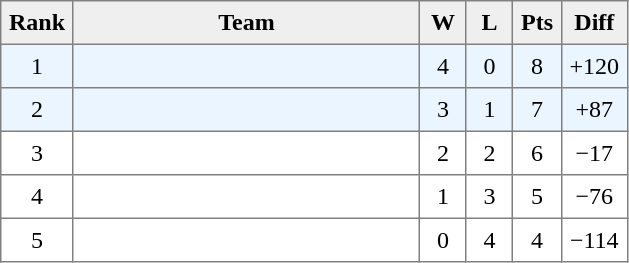<table style=border-collapse:collapse border=1 cellspacing=0 cellpadding=5>
<tr align=center bgcolor=#efefef>
<th width=20>Rank</th>
<th width=220>Team</th>
<th width=20>W</th>
<th width=20>L</th>
<th width=20>Pts</th>
<th width=25>Diff</th>
</tr>
<tr align=center bgcolor=#EBF5FF>
<td>1</td>
<td align=left></td>
<td>4</td>
<td>0</td>
<td>8</td>
<td>+120</td>
</tr>
<tr align=center bgcolor=#EBF5FF>
<td>2</td>
<td align=left></td>
<td>3</td>
<td>1</td>
<td>7</td>
<td>+87</td>
</tr>
<tr align=center>
<td>3</td>
<td align=left></td>
<td>2</td>
<td>2</td>
<td>6</td>
<td>−17</td>
</tr>
<tr align=center>
<td>4</td>
<td align=left></td>
<td>1</td>
<td>3</td>
<td>5</td>
<td>−76</td>
</tr>
<tr align=center>
<td>5</td>
<td align=left></td>
<td>0</td>
<td>4</td>
<td>4</td>
<td>−114</td>
</tr>
</table>
